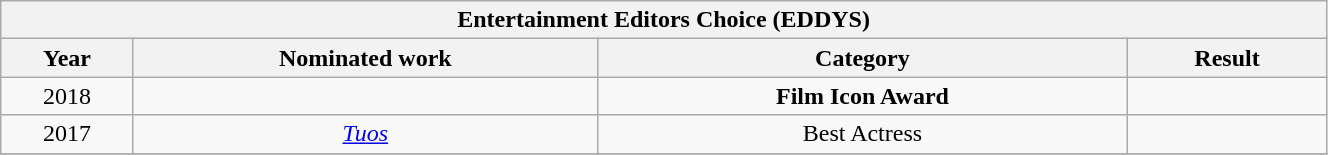<table width="70%" class="wikitable sortable">
<tr>
<th colspan="4" align="center"><strong>Entertainment Editors Choice (EDDYS)</strong></th>
</tr>
<tr>
<th width="10%">Year</th>
<th width="35%">Nominated work</th>
<th width="40%">Category</th>
<th width="15%">Result</th>
</tr>
<tr>
<td align="center">2018</td>
<td align="center"></td>
<td align="center"><strong>Film Icon Award</strong></td>
<td></td>
</tr>
<tr>
<td align="center">2017</td>
<td align="center"><em><a href='#'>Tuos</a></em></td>
<td align="center">Best Actress</td>
<td></td>
</tr>
<tr>
</tr>
</table>
